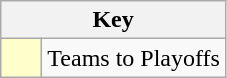<table class="wikitable" style="text-align: center;">
<tr>
<th colspan=2>Key</th>
</tr>
<tr>
<td style="background:#ffffcc; width:20px;"></td>
<td align=left>Teams to Playoffs</td>
</tr>
</table>
